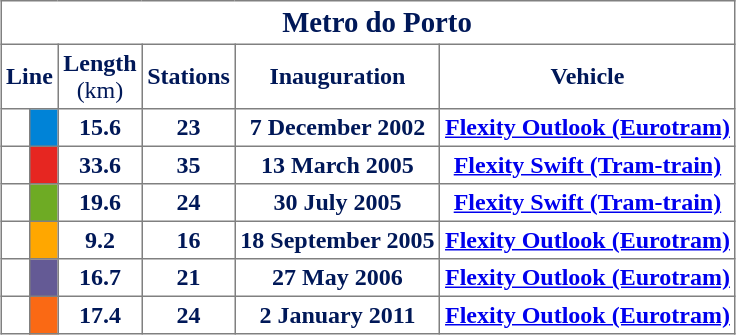<table border="1" cellpadding="3" style="margin:1em auto; border-collapse: collapse; text-align: center;">
<tr style="text-align:center;background:white;color:#001858">
<th colspan="6">   <big>Metro do Porto</big></th>
</tr>
<tr style="text-align:center;background:white;color:#001858">
<td colspan=2><strong>Line</strong></td>
<td><strong>Length</strong><br>(km)</td>
<td><strong>Stations</strong></td>
<td><strong>Inauguration</strong></td>
<td><strong>Vehicle</strong></td>
</tr>
<tr style="text-align:center;background:white;color:#001858">
<td bgcolor=white></td>
<td style="background:#0083d7;"></td>
<td><strong>15.6</strong></td>
<td><strong>23</strong></td>
<td><strong>7 December 2002</strong></td>
<td><strong><a href='#'>Flexity Outlook (Eurotram)</a></strong></td>
</tr>
<tr style="text-align:center;background:white;color:#001858">
<td bgcolor=white></td>
<td style="background:#e62621;"></td>
<td><strong>33.6</strong></td>
<td><strong>35</strong></td>
<td><strong>13 March 2005</strong></td>
<td><strong><a href='#'>Flexity Swift (Tram-train)</a></strong></td>
</tr>
<tr style="text-align:center;background:white;color:#001858">
<td bgcolor=white></td>
<td style="background:#6eab24;"></td>
<td><strong>19.6</strong></td>
<td><strong>24</strong></td>
<td><strong>30 July 2005</strong></td>
<td><strong><a href='#'>Flexity Swift (Tram-train)</a></strong></td>
</tr>
<tr style="text-align:center;background:white;color:#001858">
<td bgcolor=white></td>
<td style="background:#ffa700;"></td>
<td><strong>9.2</strong></td>
<td><strong>16</strong></td>
<td><strong>18 September 2005</strong></td>
<td><strong><a href='#'>Flexity Outlook (Eurotram)</a></strong></td>
</tr>
<tr style="text-align:center;background:white;color:#001858">
<td bgcolor=white></td>
<td style="background:#645a95;"></td>
<td><strong>16.7</strong></td>
<td><strong>21</strong></td>
<td><strong>27 May 2006</strong></td>
<td><strong><a href='#'>Flexity Outlook (Eurotram)</a></strong></td>
</tr>
<tr style="text-align:center;background:white;color:#001858">
<td bgcolor=white></td>
<td style="background:#fa6914;"></td>
<td><strong>17.4</strong></td>
<td><strong>24</strong></td>
<td><strong>2 January 2011</strong></td>
<td><strong><a href='#'>Flexity Outlook (Eurotram)</a></strong></td>
</tr>
</table>
